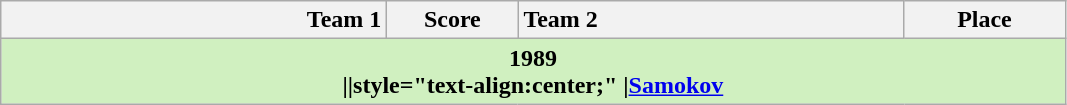<table class="wikitable">
<tr>
<th width="250" style="text-align:right;">Team 1</th>
<th width="80" style="text-align:center;">Score</th>
<th width="250" style="text-align:left;">Team 2</th>
<th width="100" style="text-align:center;">Place</th>
</tr>
<tr>
<th colspan=4 style="background-color:#D0F0C0;"><strong>1989</strong><br>||style="text-align:center;" |<a href='#'>Samokov</a></th>
</tr>
</table>
